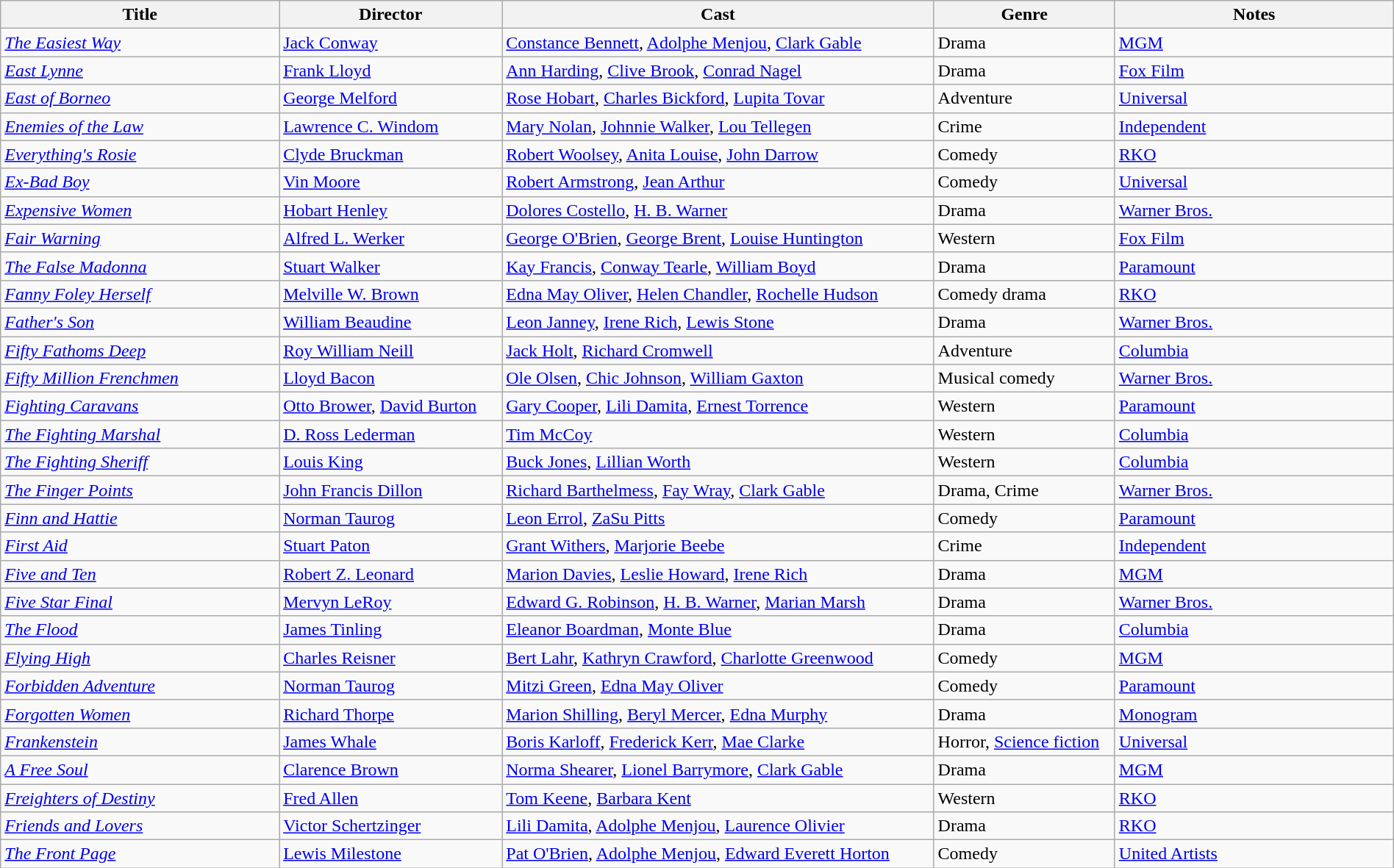<table class="wikitable" style="width:100%;">
<tr>
<th style="width:20%;">Title</th>
<th style="width:16%;">Director</th>
<th style="width:31%;">Cast</th>
<th style="width:13%;">Genre</th>
<th style="width:20%;">Notes</th>
</tr>
<tr>
<td><em><a href='#'>The Easiest Way</a></em></td>
<td><a href='#'>Jack Conway</a></td>
<td><a href='#'>Constance Bennett</a>, <a href='#'>Adolphe Menjou</a>, <a href='#'>Clark Gable</a></td>
<td>Drama</td>
<td><a href='#'>MGM</a></td>
</tr>
<tr>
<td><em><a href='#'>East Lynne</a></em></td>
<td><a href='#'>Frank Lloyd</a></td>
<td><a href='#'>Ann Harding</a>, <a href='#'>Clive Brook</a>, <a href='#'>Conrad Nagel</a></td>
<td>Drama</td>
<td><a href='#'>Fox Film</a></td>
</tr>
<tr>
<td><em><a href='#'>East of Borneo</a></em></td>
<td><a href='#'>George Melford</a></td>
<td><a href='#'>Rose Hobart</a>, <a href='#'>Charles Bickford</a>, <a href='#'>Lupita Tovar</a></td>
<td>Adventure</td>
<td><a href='#'>Universal</a></td>
</tr>
<tr>
<td><em><a href='#'>Enemies of the Law</a></em></td>
<td><a href='#'>Lawrence C. Windom</a></td>
<td><a href='#'>Mary Nolan</a>, <a href='#'>Johnnie Walker</a>, <a href='#'>Lou Tellegen</a></td>
<td>Crime</td>
<td><a href='#'>Independent</a></td>
</tr>
<tr>
<td><em><a href='#'>Everything's Rosie</a></em></td>
<td><a href='#'>Clyde Bruckman</a></td>
<td><a href='#'>Robert Woolsey</a>, <a href='#'>Anita Louise</a>, <a href='#'>John Darrow</a></td>
<td>Comedy</td>
<td><a href='#'>RKO</a></td>
</tr>
<tr>
<td><em><a href='#'>Ex-Bad Boy</a></em></td>
<td><a href='#'>Vin Moore</a></td>
<td><a href='#'>Robert Armstrong</a>, <a href='#'>Jean Arthur</a></td>
<td>Comedy</td>
<td><a href='#'>Universal</a></td>
</tr>
<tr>
<td><em><a href='#'>Expensive Women</a></em></td>
<td><a href='#'>Hobart Henley</a></td>
<td><a href='#'>Dolores Costello</a>, <a href='#'>H. B. Warner</a></td>
<td>Drama</td>
<td><a href='#'>Warner Bros.</a></td>
</tr>
<tr>
<td><em><a href='#'>Fair Warning</a></em></td>
<td><a href='#'>Alfred L. Werker</a></td>
<td><a href='#'>George O'Brien</a>, <a href='#'>George Brent</a>, <a href='#'>Louise Huntington</a></td>
<td>Western</td>
<td><a href='#'>Fox Film</a></td>
</tr>
<tr>
<td><em><a href='#'>The False Madonna</a></em></td>
<td><a href='#'>Stuart Walker</a></td>
<td><a href='#'>Kay Francis</a>, <a href='#'>Conway Tearle</a>, <a href='#'>William Boyd</a></td>
<td>Drama</td>
<td><a href='#'>Paramount</a></td>
</tr>
<tr>
<td><em><a href='#'>Fanny Foley Herself</a></em></td>
<td><a href='#'>Melville W. Brown</a></td>
<td><a href='#'>Edna May Oliver</a>, <a href='#'>Helen Chandler</a>, <a href='#'>Rochelle Hudson</a></td>
<td>Comedy drama</td>
<td><a href='#'>RKO</a></td>
</tr>
<tr>
<td><em><a href='#'>Father's Son</a></em></td>
<td><a href='#'>William Beaudine</a></td>
<td><a href='#'>Leon Janney</a>, <a href='#'>Irene Rich</a>, <a href='#'>Lewis Stone</a></td>
<td>Drama</td>
<td><a href='#'>Warner Bros.</a></td>
</tr>
<tr>
<td><em><a href='#'>Fifty Fathoms Deep</a></em></td>
<td><a href='#'>Roy William Neill</a></td>
<td><a href='#'>Jack Holt</a>, <a href='#'>Richard Cromwell</a></td>
<td>Adventure</td>
<td><a href='#'>Columbia</a></td>
</tr>
<tr>
<td><em><a href='#'>Fifty Million Frenchmen</a></em></td>
<td><a href='#'>Lloyd Bacon</a></td>
<td><a href='#'>Ole Olsen</a>, <a href='#'>Chic Johnson</a>, <a href='#'>William Gaxton</a></td>
<td>Musical comedy</td>
<td><a href='#'>Warner Bros.</a></td>
</tr>
<tr>
<td><em><a href='#'>Fighting Caravans</a></em></td>
<td><a href='#'>Otto Brower</a>, <a href='#'>David Burton</a></td>
<td><a href='#'>Gary Cooper</a>, <a href='#'>Lili Damita</a>, <a href='#'>Ernest Torrence</a></td>
<td>Western</td>
<td><a href='#'>Paramount</a></td>
</tr>
<tr>
<td><em><a href='#'>The Fighting Marshal</a></em></td>
<td><a href='#'>D. Ross Lederman</a></td>
<td><a href='#'>Tim McCoy</a></td>
<td>Western</td>
<td><a href='#'>Columbia</a></td>
</tr>
<tr>
<td><em><a href='#'>The Fighting Sheriff</a></em></td>
<td><a href='#'>Louis King</a></td>
<td><a href='#'>Buck Jones</a>, <a href='#'>Lillian Worth</a></td>
<td>Western</td>
<td><a href='#'>Columbia</a></td>
</tr>
<tr>
<td><em><a href='#'>The Finger Points</a></em></td>
<td><a href='#'>John Francis Dillon</a></td>
<td><a href='#'>Richard Barthelmess</a>, <a href='#'>Fay Wray</a>, <a href='#'>Clark Gable</a></td>
<td>Drama, Crime</td>
<td><a href='#'>Warner Bros.</a></td>
</tr>
<tr>
<td><em><a href='#'>Finn and Hattie</a></em></td>
<td><a href='#'>Norman Taurog</a></td>
<td><a href='#'>Leon Errol</a>, <a href='#'>ZaSu Pitts</a></td>
<td>Comedy</td>
<td><a href='#'>Paramount</a></td>
</tr>
<tr>
<td><em><a href='#'>First Aid</a></em></td>
<td><a href='#'>Stuart Paton</a></td>
<td><a href='#'>Grant Withers</a>, <a href='#'>Marjorie Beebe</a></td>
<td>Crime</td>
<td><a href='#'>Independent</a></td>
</tr>
<tr>
<td><em><a href='#'>Five and Ten</a></em></td>
<td><a href='#'>Robert Z. Leonard</a></td>
<td><a href='#'>Marion Davies</a>, <a href='#'>Leslie Howard</a>, <a href='#'>Irene Rich</a></td>
<td>Drama</td>
<td><a href='#'>MGM</a></td>
</tr>
<tr>
<td><em><a href='#'>Five Star Final</a></em></td>
<td><a href='#'>Mervyn LeRoy</a></td>
<td><a href='#'>Edward G. Robinson</a>, <a href='#'>H. B. Warner</a>, <a href='#'>Marian Marsh</a></td>
<td>Drama</td>
<td><a href='#'>Warner Bros.</a></td>
</tr>
<tr>
<td><em><a href='#'>The Flood</a></em></td>
<td><a href='#'>James Tinling</a></td>
<td><a href='#'>Eleanor Boardman</a>, <a href='#'>Monte Blue</a></td>
<td>Drama</td>
<td><a href='#'>Columbia</a></td>
</tr>
<tr>
<td><em><a href='#'>Flying High</a></em></td>
<td><a href='#'>Charles Reisner</a></td>
<td><a href='#'>Bert Lahr</a>, <a href='#'>Kathryn Crawford</a>, <a href='#'>Charlotte Greenwood</a></td>
<td>Comedy</td>
<td><a href='#'>MGM</a></td>
</tr>
<tr>
<td><em><a href='#'>Forbidden Adventure</a></em></td>
<td><a href='#'>Norman Taurog</a></td>
<td><a href='#'>Mitzi Green</a>, <a href='#'>Edna May Oliver</a></td>
<td>Comedy</td>
<td><a href='#'>Paramount</a></td>
</tr>
<tr>
<td><em><a href='#'>Forgotten Women</a></em></td>
<td><a href='#'>Richard Thorpe</a></td>
<td><a href='#'>Marion Shilling</a>, <a href='#'>Beryl Mercer</a>, <a href='#'>Edna Murphy</a></td>
<td>Drama</td>
<td><a href='#'>Monogram</a></td>
</tr>
<tr>
<td><em><a href='#'>Frankenstein</a></em></td>
<td><a href='#'>James Whale</a></td>
<td><a href='#'>Boris Karloff</a>, <a href='#'>Frederick Kerr</a>, <a href='#'>Mae Clarke</a></td>
<td>Horror, <a href='#'>Science fiction</a></td>
<td><a href='#'>Universal</a></td>
</tr>
<tr>
<td><em><a href='#'>A Free Soul</a></em></td>
<td><a href='#'>Clarence Brown</a></td>
<td><a href='#'>Norma Shearer</a>, <a href='#'>Lionel Barrymore</a>, <a href='#'>Clark Gable</a></td>
<td>Drama</td>
<td><a href='#'>MGM</a></td>
</tr>
<tr>
<td><em><a href='#'>Freighters of Destiny</a></em></td>
<td><a href='#'>Fred Allen</a></td>
<td><a href='#'>Tom Keene</a>, <a href='#'>Barbara Kent</a></td>
<td>Western</td>
<td><a href='#'>RKO</a></td>
</tr>
<tr>
<td><em><a href='#'>Friends and Lovers</a></em></td>
<td><a href='#'>Victor Schertzinger</a></td>
<td><a href='#'>Lili Damita</a>, <a href='#'>Adolphe Menjou</a>, <a href='#'>Laurence Olivier</a></td>
<td>Drama</td>
<td><a href='#'>RKO</a></td>
</tr>
<tr>
<td><em><a href='#'>The Front Page</a></em></td>
<td><a href='#'>Lewis Milestone</a></td>
<td><a href='#'>Pat O'Brien</a>, <a href='#'>Adolphe Menjou</a>, <a href='#'>Edward Everett Horton</a></td>
<td>Comedy</td>
<td><a href='#'>United Artists</a></td>
</tr>
</table>
